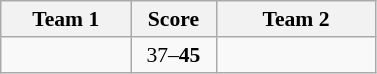<table class="wikitable" style="text-align: center; font-size:90% ">
<tr>
<th align="right" width="80">Team 1</th>
<th width="50">Score</th>
<th align="left" width="100">Team 2</th>
</tr>
<tr>
<td align=right></td>
<td align=center>37–<strong>45</strong></td>
<td align=left><strong></strong></td>
</tr>
</table>
